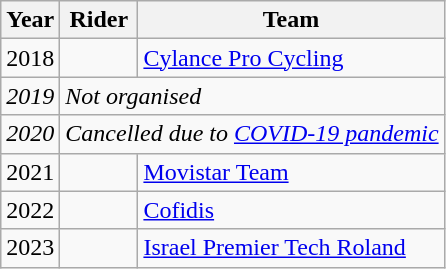<table class="wikitable">
<tr>
<th>Year</th>
<th>Rider</th>
<th>Team</th>
</tr>
<tr>
<td>2018</td>
<td></td>
<td><a href='#'>Cylance Pro Cycling</a></td>
</tr>
<tr>
<td><em>2019</em></td>
<td colspan="2"><em>Not organised</em></td>
</tr>
<tr>
<td><em>2020</em></td>
<td colspan="2"><em>Cancelled due to <a href='#'>COVID-19 pandemic</a></em></td>
</tr>
<tr>
<td>2021</td>
<td></td>
<td><a href='#'>Movistar Team</a></td>
</tr>
<tr>
<td>2022</td>
<td></td>
<td><a href='#'>Cofidis</a></td>
</tr>
<tr>
<td>2023</td>
<td></td>
<td><a href='#'>Israel Premier Tech Roland</a></td>
</tr>
</table>
